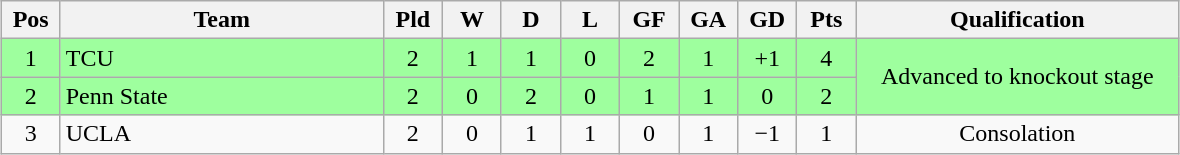<table class="wikitable" style="text-align:center; margin: 1em auto">
<tr>
<th style="width:2em">Pos</th>
<th style="width:13em">Team</th>
<th style="width:2em">Pld</th>
<th style="width:2em">W</th>
<th style="width:2em">D</th>
<th style="width:2em">L</th>
<th style="width:2em">GF</th>
<th style="width:2em">GA</th>
<th style="width:2em">GD</th>
<th style="width:2em">Pts</th>
<th style="width:13em">Qualification</th>
</tr>
<tr bgcolor="#9eff9e">
<td>1</td>
<td style="text-align:left">TCU</td>
<td>2</td>
<td>1</td>
<td>1</td>
<td>0</td>
<td>2</td>
<td>1</td>
<td>+1</td>
<td>4</td>
<td rowspan="2">Advanced to knockout stage</td>
</tr>
<tr bgcolor="#9eff9e">
<td>2</td>
<td style="text-align:left">Penn State</td>
<td>2</td>
<td>0</td>
<td>2</td>
<td>0</td>
<td>1</td>
<td>1</td>
<td>0</td>
<td>2</td>
</tr>
<tr>
<td>3</td>
<td style="text-align:left">UCLA</td>
<td>2</td>
<td>0</td>
<td>1</td>
<td>1</td>
<td>0</td>
<td>1</td>
<td>−1</td>
<td>1</td>
<td>Consolation</td>
</tr>
</table>
